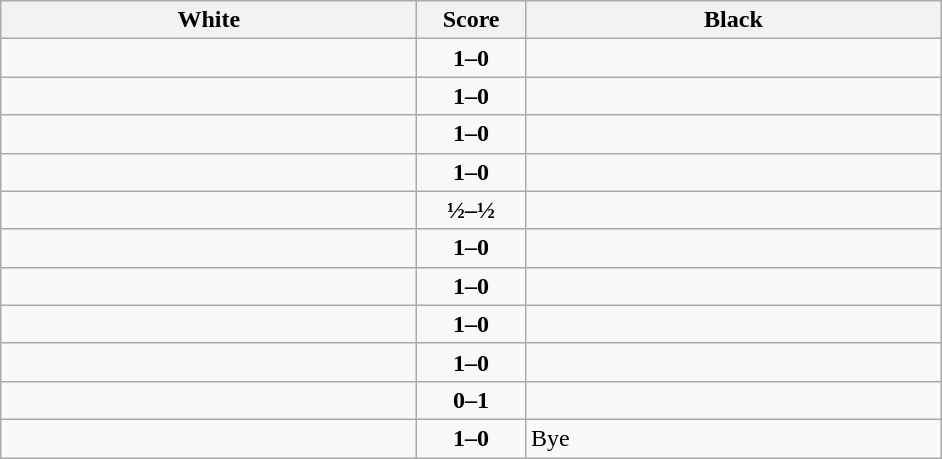<table class="wikitable" style="text-align: center;">
<tr>
<th align="right" width="270">White</th>
<th width="65">Score</th>
<th align="left" width="270">Black</th>
</tr>
<tr>
<td align=left><strong></strong></td>
<td align=center><strong>1–0</strong></td>
<td align=left></td>
</tr>
<tr>
<td align=left><strong></strong></td>
<td align=center><strong>1–0</strong></td>
<td align=left></td>
</tr>
<tr>
<td align=left><strong></strong></td>
<td align=center><strong>1–0</strong></td>
<td align=left></td>
</tr>
<tr>
<td align=left><strong></strong></td>
<td align=center><strong>1–0</strong></td>
<td align=left></td>
</tr>
<tr>
<td align=left></td>
<td align=center><strong>½–½</strong></td>
<td align=left></td>
</tr>
<tr>
<td align=left><strong></strong></td>
<td align=center><strong>1–0</strong></td>
<td align=left></td>
</tr>
<tr>
<td align=left><strong></strong></td>
<td align=center><strong>1–0</strong></td>
<td align=left></td>
</tr>
<tr>
<td align=left><strong></strong></td>
<td align=center><strong>1–0</strong></td>
<td align=left></td>
</tr>
<tr>
<td align=left><strong></strong></td>
<td align=center><strong>1–0</strong></td>
<td align=left></td>
</tr>
<tr>
<td align=left></td>
<td align=center><strong>0–1</strong></td>
<td align=left><strong></strong></td>
</tr>
<tr>
<td align=left><strong></strong></td>
<td align=center><strong>1–0</strong></td>
<td align=left>Bye</td>
</tr>
</table>
